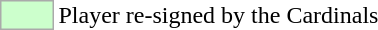<table>
<tr>
<td style="background:#cfc; border:1px solid #aaa; width:2em;"></td>
<td>Player re-signed by the Cardinals</td>
</tr>
</table>
